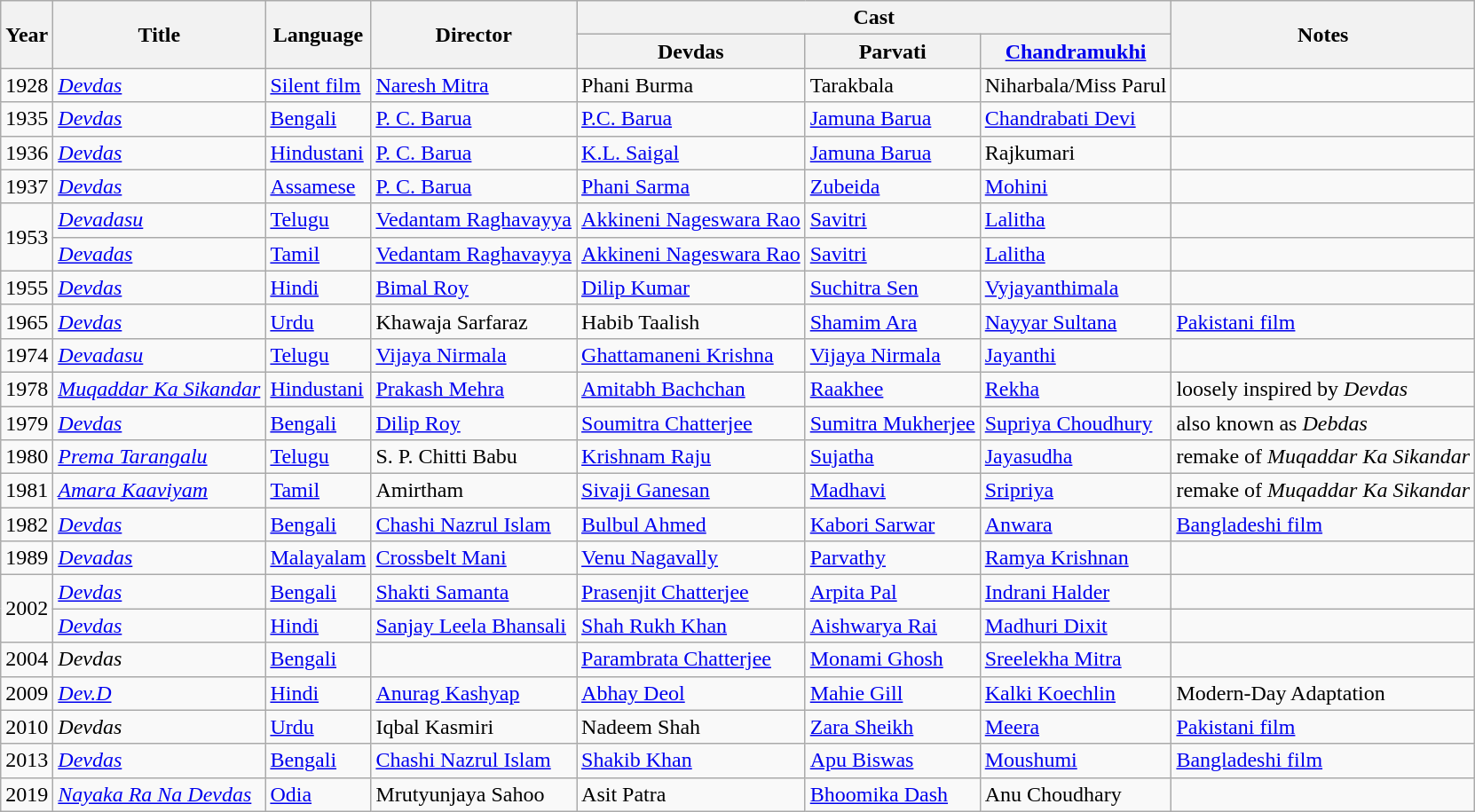<table class="wikitable sortable">
<tr>
<th rowspan=2>Year</th>
<th rowspan=2>Title</th>
<th rowspan=2>Language</th>
<th rowspan=2 class="unsortable">Director</th>
<th colspan=3 class="unsortable">Cast</th>
<th rowspan=2 class="unsortable">Notes</th>
</tr>
<tr>
<th>Devdas</th>
<th>Parvati</th>
<th><a href='#'>Chandramukhi</a></th>
</tr>
<tr>
<td>1928</td>
<td><em><a href='#'>Devdas</a></em></td>
<td><a href='#'>Silent film</a></td>
<td><a href='#'>Naresh Mitra</a></td>
<td>Phani Burma</td>
<td>Tarakbala</td>
<td>Niharbala/Miss Parul</td>
<td></td>
</tr>
<tr>
<td>1935</td>
<td><em><a href='#'>Devdas</a></em></td>
<td><a href='#'>Bengali</a></td>
<td><a href='#'>P. C. Barua</a></td>
<td><a href='#'>P.C. Barua</a></td>
<td><a href='#'>Jamuna Barua</a></td>
<td><a href='#'>Chandrabati Devi</a></td>
<td></td>
</tr>
<tr>
<td>1936</td>
<td><em><a href='#'>Devdas</a></em></td>
<td><a href='#'>Hindustani</a></td>
<td><a href='#'>P. C. Barua</a></td>
<td><a href='#'>K.L. Saigal</a></td>
<td><a href='#'>Jamuna Barua</a></td>
<td>Rajkumari</td>
<td></td>
</tr>
<tr>
<td>1937</td>
<td><em><a href='#'>Devdas</a></em></td>
<td><a href='#'>Assamese</a></td>
<td><a href='#'>P. C. Barua</a></td>
<td><a href='#'>Phani Sarma</a></td>
<td><a href='#'>Zubeida</a></td>
<td><a href='#'>Mohini</a></td>
<td></td>
</tr>
<tr>
<td rowspan=2>1953</td>
<td><em><a href='#'>Devadasu</a></em></td>
<td><a href='#'>Telugu</a></td>
<td><a href='#'>Vedantam Raghavayya</a></td>
<td><a href='#'>Akkineni Nageswara Rao</a></td>
<td><a href='#'>Savitri</a></td>
<td><a href='#'>Lalitha</a></td>
<td></td>
</tr>
<tr>
<td><em><a href='#'>Devadas</a></em></td>
<td><a href='#'>Tamil</a></td>
<td><a href='#'>Vedantam Raghavayya</a></td>
<td><a href='#'>Akkineni Nageswara Rao</a></td>
<td><a href='#'>Savitri</a></td>
<td><a href='#'>Lalitha</a></td>
<td></td>
</tr>
<tr>
<td>1955</td>
<td><em><a href='#'>Devdas</a></em></td>
<td><a href='#'>Hindi</a></td>
<td><a href='#'>Bimal Roy</a></td>
<td><a href='#'>Dilip Kumar</a></td>
<td><a href='#'>Suchitra Sen</a></td>
<td><a href='#'>Vyjayanthimala</a></td>
<td></td>
</tr>
<tr>
<td>1965</td>
<td><em><a href='#'>Devdas</a></em></td>
<td><a href='#'>Urdu</a></td>
<td>Khawaja Sarfaraz</td>
<td>Habib Taalish</td>
<td><a href='#'>Shamim Ara</a></td>
<td><a href='#'>Nayyar Sultana</a></td>
<td><a href='#'>Pakistani film</a></td>
</tr>
<tr>
<td>1974</td>
<td><em><a href='#'>Devadasu</a></em></td>
<td><a href='#'>Telugu</a></td>
<td><a href='#'>Vijaya Nirmala</a></td>
<td><a href='#'>Ghattamaneni Krishna</a></td>
<td><a href='#'>Vijaya Nirmala</a></td>
<td><a href='#'>Jayanthi</a></td>
<td></td>
</tr>
<tr>
<td>1978</td>
<td><em><a href='#'>Muqaddar Ka Sikandar</a></em></td>
<td><a href='#'>Hindustani</a></td>
<td><a href='#'>Prakash Mehra</a></td>
<td><a href='#'>Amitabh Bachchan</a></td>
<td><a href='#'>Raakhee</a></td>
<td><a href='#'>Rekha</a></td>
<td>loosely inspired by <em>Devdas</em></td>
</tr>
<tr>
<td>1979</td>
<td><em><a href='#'>Devdas</a></em></td>
<td><a href='#'>Bengali</a></td>
<td><a href='#'>Dilip Roy</a></td>
<td><a href='#'>Soumitra Chatterjee</a></td>
<td><a href='#'>Sumitra Mukherjee</a></td>
<td><a href='#'>Supriya Choudhury</a></td>
<td>also known as <em>Debdas</em></td>
</tr>
<tr>
<td>1980</td>
<td><em><a href='#'>Prema Tarangalu</a></em></td>
<td><a href='#'>Telugu</a></td>
<td>S. P. Chitti Babu</td>
<td><a href='#'>Krishnam Raju</a></td>
<td><a href='#'>Sujatha</a></td>
<td><a href='#'>Jayasudha</a></td>
<td>remake of <em>Muqaddar Ka Sikandar</em></td>
</tr>
<tr>
<td>1981</td>
<td><em><a href='#'>Amara Kaaviyam</a></em></td>
<td><a href='#'>Tamil</a></td>
<td>Amirtham</td>
<td><a href='#'>Sivaji Ganesan</a></td>
<td><a href='#'>Madhavi</a></td>
<td><a href='#'>Sripriya</a></td>
<td>remake of <em>Muqaddar Ka Sikandar</em></td>
</tr>
<tr>
<td>1982</td>
<td><em><a href='#'>Devdas</a></em></td>
<td><a href='#'>Bengali</a></td>
<td><a href='#'>Chashi Nazrul Islam</a></td>
<td><a href='#'>Bulbul Ahmed</a></td>
<td><a href='#'>Kabori Sarwar</a></td>
<td><a href='#'>Anwara</a></td>
<td><a href='#'>Bangladeshi film</a></td>
</tr>
<tr>
<td>1989</td>
<td><em><a href='#'>Devadas</a></em></td>
<td><a href='#'>Malayalam</a></td>
<td><a href='#'>Crossbelt Mani</a></td>
<td><a href='#'>Venu Nagavally</a></td>
<td><a href='#'>Parvathy</a></td>
<td><a href='#'>Ramya Krishnan</a></td>
<td></td>
</tr>
<tr>
<td rowspan=2>2002</td>
<td><em><a href='#'>Devdas</a></em></td>
<td><a href='#'>Bengali</a></td>
<td><a href='#'>Shakti Samanta</a></td>
<td><a href='#'>Prasenjit Chatterjee</a></td>
<td><a href='#'>Arpita Pal</a></td>
<td><a href='#'>Indrani Halder</a></td>
<td></td>
</tr>
<tr>
<td><em><a href='#'>Devdas</a></em></td>
<td><a href='#'>Hindi</a></td>
<td><a href='#'>Sanjay Leela Bhansali</a></td>
<td><a href='#'>Shah Rukh Khan</a></td>
<td><a href='#'>Aishwarya Rai</a></td>
<td><a href='#'>Madhuri Dixit</a></td>
<td></td>
</tr>
<tr>
<td>2004</td>
<td><em>Devdas</em></td>
<td><a href='#'>Bengali</a></td>
<td></td>
<td><a href='#'>Parambrata Chatterjee</a></td>
<td><a href='#'>Monami Ghosh</a></td>
<td><a href='#'>Sreelekha Mitra</a></td>
<td></td>
</tr>
<tr>
<td>2009</td>
<td><em><a href='#'>Dev.D</a></em></td>
<td><a href='#'>Hindi</a></td>
<td><a href='#'>Anurag Kashyap</a></td>
<td><a href='#'>Abhay Deol</a></td>
<td><a href='#'>Mahie Gill</a></td>
<td><a href='#'>Kalki Koechlin</a></td>
<td>Modern-Day Adaptation</td>
</tr>
<tr>
<td>2010</td>
<td><em>Devdas</em></td>
<td><a href='#'>Urdu</a></td>
<td>Iqbal Kasmiri</td>
<td>Nadeem Shah</td>
<td><a href='#'>Zara Sheikh</a></td>
<td><a href='#'>Meera</a></td>
<td><a href='#'>Pakistani film</a></td>
</tr>
<tr>
<td>2013</td>
<td><em><a href='#'>Devdas</a></em></td>
<td><a href='#'>Bengali</a></td>
<td><a href='#'>Chashi Nazrul Islam</a></td>
<td><a href='#'>Shakib Khan</a></td>
<td><a href='#'>Apu Biswas</a></td>
<td><a href='#'>Moushumi</a></td>
<td><a href='#'>Bangladeshi film</a></td>
</tr>
<tr>
<td>2019</td>
<td><em><a href='#'>Nayaka Ra Na Devdas</a></em></td>
<td><a href='#'>Odia</a></td>
<td>Mrutyunjaya Sahoo</td>
<td>Asit Patra</td>
<td><a href='#'>Bhoomika Dash</a></td>
<td>Anu Choudhary</td>
<td></td>
</tr>
</table>
